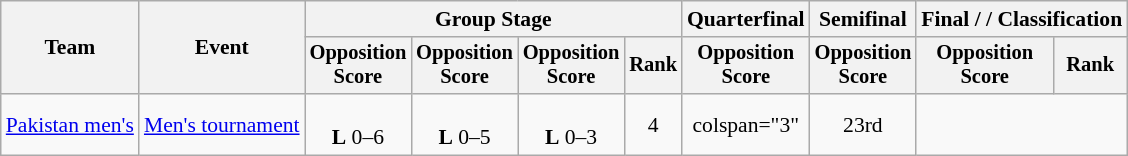<table class="wikitable" style="font-size:90%;text-align:center">
<tr>
<th rowspan="2">Team</th>
<th rowspan="2">Event</th>
<th colspan="4">Group Stage</th>
<th>Quarterfinal</th>
<th>Semifinal</th>
<th colspan="2">Final / / Classification</th>
</tr>
<tr style="font-size:95%">
<th>Opposition<br>Score</th>
<th>Opposition<br>Score</th>
<th>Opposition<br>Score</th>
<th>Rank</th>
<th>Opposition<br>Score</th>
<th>Opposition<br>Score</th>
<th>Opposition<br>Score</th>
<th>Rank</th>
</tr>
<tr>
<td align="left"><a href='#'>Pakistan men's</a></td>
<td align="left"><a href='#'>Men's tournament</a></td>
<td><br><strong>L</strong> 0–6</td>
<td><br><strong>L</strong> 0–5</td>
<td><br><strong>L</strong> 0–3</td>
<td>4</td>
<td>colspan="3" </td>
<td>23rd</td>
</tr>
</table>
